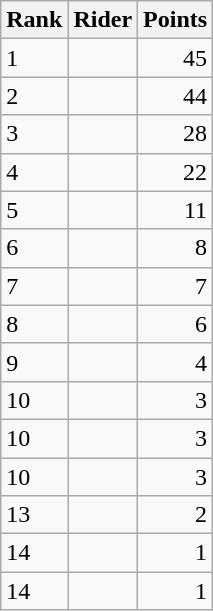<table class="wikitable">
<tr>
<th>Rank</th>
<th>Rider</th>
<th>Points</th>
</tr>
<tr>
<td>1</td>
<td></td>
<td align="right">45</td>
</tr>
<tr>
<td>2</td>
<td></td>
<td align="right">44</td>
</tr>
<tr>
<td>3</td>
<td></td>
<td align="right">28</td>
</tr>
<tr>
<td>4</td>
<td></td>
<td align="right">22</td>
</tr>
<tr>
<td>5</td>
<td></td>
<td align="right">11</td>
</tr>
<tr>
<td>6</td>
<td></td>
<td align="right">8</td>
</tr>
<tr>
<td>7</td>
<td></td>
<td align="right">7</td>
</tr>
<tr>
<td>8</td>
<td></td>
<td align="right">6</td>
</tr>
<tr>
<td>9</td>
<td></td>
<td align="right">4</td>
</tr>
<tr>
<td>10</td>
<td></td>
<td align="right">3</td>
</tr>
<tr>
<td>10</td>
<td></td>
<td align="right">3</td>
</tr>
<tr>
<td>10</td>
<td></td>
<td align="right">3</td>
</tr>
<tr>
<td>13</td>
<td></td>
<td align="right">2</td>
</tr>
<tr>
<td>14</td>
<td></td>
<td align="right">1</td>
</tr>
<tr>
<td>14</td>
<td></td>
<td align="right">1</td>
</tr>
</table>
